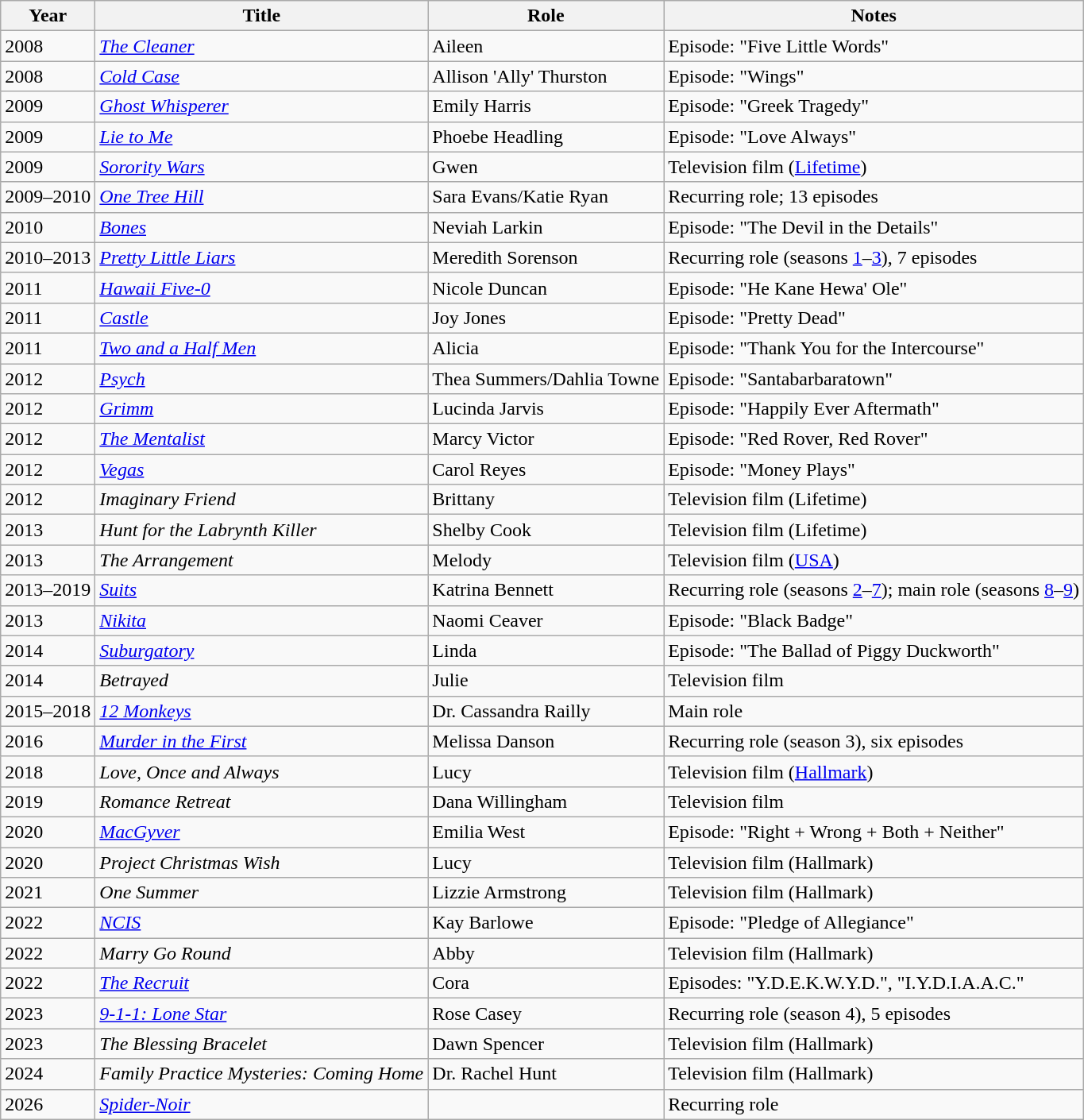<table class="wikitable sortable">
<tr>
<th>Year</th>
<th>Title</th>
<th>Role</th>
<th class="unsortable">Notes</th>
</tr>
<tr>
<td>2008</td>
<td><em><a href='#'>The Cleaner</a></em></td>
<td>Aileen</td>
<td>Episode: "Five Little Words"</td>
</tr>
<tr>
<td>2008</td>
<td><em><a href='#'>Cold Case</a></em></td>
<td>Allison 'Ally' Thurston</td>
<td>Episode: "Wings"</td>
</tr>
<tr>
<td>2009</td>
<td><em><a href='#'>Ghost Whisperer</a></em></td>
<td>Emily Harris</td>
<td>Episode: "Greek Tragedy"</td>
</tr>
<tr>
<td>2009</td>
<td><em><a href='#'>Lie to Me</a></em></td>
<td>Phoebe Headling</td>
<td>Episode: "Love Always"</td>
</tr>
<tr>
<td>2009</td>
<td><em><a href='#'>Sorority Wars</a></em></td>
<td>Gwen</td>
<td>Television film (<a href='#'>Lifetime</a>)</td>
</tr>
<tr>
<td>2009–2010</td>
<td><em><a href='#'>One Tree Hill</a></em></td>
<td>Sara Evans/Katie Ryan</td>
<td>Recurring role; 13 episodes</td>
</tr>
<tr>
<td>2010</td>
<td><em><a href='#'>Bones</a></em></td>
<td>Neviah Larkin</td>
<td>Episode: "The Devil in the Details"</td>
</tr>
<tr>
<td>2010–2013</td>
<td><em><a href='#'>Pretty Little Liars</a></em></td>
<td>Meredith Sorenson</td>
<td>Recurring role (seasons <a href='#'>1</a>–<a href='#'>3</a>), 7 episodes</td>
</tr>
<tr>
<td>2011</td>
<td><em><a href='#'>Hawaii Five-0</a></em></td>
<td>Nicole Duncan</td>
<td>Episode: "He Kane Hewa' Ole"</td>
</tr>
<tr>
<td>2011</td>
<td><em><a href='#'>Castle</a></em></td>
<td>Joy Jones</td>
<td>Episode: "Pretty Dead"</td>
</tr>
<tr>
<td>2011</td>
<td><em><a href='#'>Two and a Half Men</a></em></td>
<td>Alicia</td>
<td>Episode: "Thank You for the Intercourse"</td>
</tr>
<tr>
<td>2012</td>
<td><em><a href='#'>Psych</a></em></td>
<td>Thea Summers/Dahlia Towne</td>
<td>Episode: "Santabarbaratown"</td>
</tr>
<tr>
<td>2012</td>
<td><em><a href='#'>Grimm</a></em></td>
<td>Lucinda Jarvis</td>
<td>Episode: "Happily Ever Aftermath"</td>
</tr>
<tr>
<td>2012</td>
<td><em><a href='#'>The Mentalist</a></em></td>
<td>Marcy Victor</td>
<td>Episode: "Red Rover, Red Rover"</td>
</tr>
<tr>
<td>2012</td>
<td><em><a href='#'>Vegas</a></em></td>
<td>Carol Reyes</td>
<td>Episode: "Money Plays"</td>
</tr>
<tr>
<td>2012</td>
<td><em>Imaginary Friend</em></td>
<td>Brittany</td>
<td>Television film (Lifetime)</td>
</tr>
<tr>
<td>2013</td>
<td><em>Hunt for the Labrynth Killer</em></td>
<td>Shelby Cook</td>
<td>Television film (Lifetime)</td>
</tr>
<tr>
<td>2013</td>
<td><em>The Arrangement</em></td>
<td>Melody</td>
<td>Television film (<a href='#'>USA</a>)</td>
</tr>
<tr>
<td>2013–2019</td>
<td><em><a href='#'>Suits</a></em></td>
<td>Katrina Bennett</td>
<td>Recurring role (seasons <a href='#'>2</a>–<a href='#'>7</a>); main role (seasons <a href='#'>8</a>–<a href='#'>9</a>)</td>
</tr>
<tr>
<td>2013</td>
<td><em><a href='#'>Nikita</a></em></td>
<td>Naomi Ceaver</td>
<td>Episode: "Black Badge"</td>
</tr>
<tr>
<td>2014</td>
<td><em><a href='#'>Suburgatory</a></em></td>
<td>Linda</td>
<td>Episode: "The Ballad of Piggy Duckworth"</td>
</tr>
<tr>
<td>2014</td>
<td><em>Betrayed</em></td>
<td>Julie</td>
<td>Television film</td>
</tr>
<tr>
<td>2015–2018</td>
<td><em><a href='#'>12 Monkeys</a></em></td>
<td>Dr. Cassandra Railly</td>
<td>Main role</td>
</tr>
<tr>
<td>2016</td>
<td><em><a href='#'>Murder in the First</a></em></td>
<td>Melissa Danson</td>
<td>Recurring role (season 3), six episodes</td>
</tr>
<tr>
<td>2018</td>
<td><em>Love, Once and Always</em></td>
<td>Lucy</td>
<td>Television film (<a href='#'>Hallmark</a>)</td>
</tr>
<tr>
<td>2019</td>
<td><em>Romance Retreat</em></td>
<td>Dana Willingham</td>
<td>Television film</td>
</tr>
<tr>
<td>2020</td>
<td><em><a href='#'>MacGyver</a></em></td>
<td>Emilia West</td>
<td>Episode: "Right + Wrong + Both + Neither"</td>
</tr>
<tr>
<td>2020</td>
<td><em>Project Christmas Wish</em></td>
<td>Lucy</td>
<td>Television film (Hallmark)</td>
</tr>
<tr>
<td>2021</td>
<td><em>One Summer</em></td>
<td>Lizzie Armstrong</td>
<td>Television film (Hallmark)</td>
</tr>
<tr>
<td>2022</td>
<td><em><a href='#'>NCIS</a></em></td>
<td>Kay Barlowe</td>
<td>Episode: "Pledge of Allegiance"</td>
</tr>
<tr>
<td>2022</td>
<td><em>Marry Go Round</em></td>
<td>Abby</td>
<td>Television film (Hallmark)</td>
</tr>
<tr>
<td>2022</td>
<td><em><a href='#'>The Recruit</a></em></td>
<td>Cora</td>
<td>Episodes: "Y.D.E.K.W.Y.D.", "I.Y.D.I.A.A.C."</td>
</tr>
<tr>
<td>2023</td>
<td><em><a href='#'>9-1-1: Lone Star</a></em></td>
<td>Rose Casey</td>
<td>Recurring role (season 4), 5 episodes</td>
</tr>
<tr>
<td>2023</td>
<td><em>The Blessing Bracelet</em></td>
<td>Dawn Spencer</td>
<td>Television film (Hallmark)</td>
</tr>
<tr>
<td>2024</td>
<td><em>Family Practice Mysteries: Coming Home</em></td>
<td>Dr. Rachel Hunt</td>
<td>Television film (Hallmark)</td>
</tr>
<tr>
<td>2026</td>
<td><em><a href='#'>Spider-Noir</a></em></td>
<td></td>
<td>Recurring role</td>
</tr>
</table>
